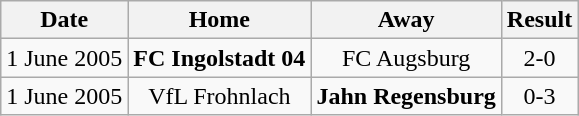<table class="wikitable">
<tr>
<th>Date</th>
<th>Home</th>
<th>Away</th>
<th>Result</th>
</tr>
<tr align="center">
<td>1 June 2005</td>
<td><strong>FC Ingolstadt 04</strong></td>
<td>FC Augsburg</td>
<td>2-0</td>
</tr>
<tr align="center">
<td>1 June 2005</td>
<td>VfL Frohnlach</td>
<td><strong>Jahn Regensburg</strong></td>
<td>0-3</td>
</tr>
</table>
